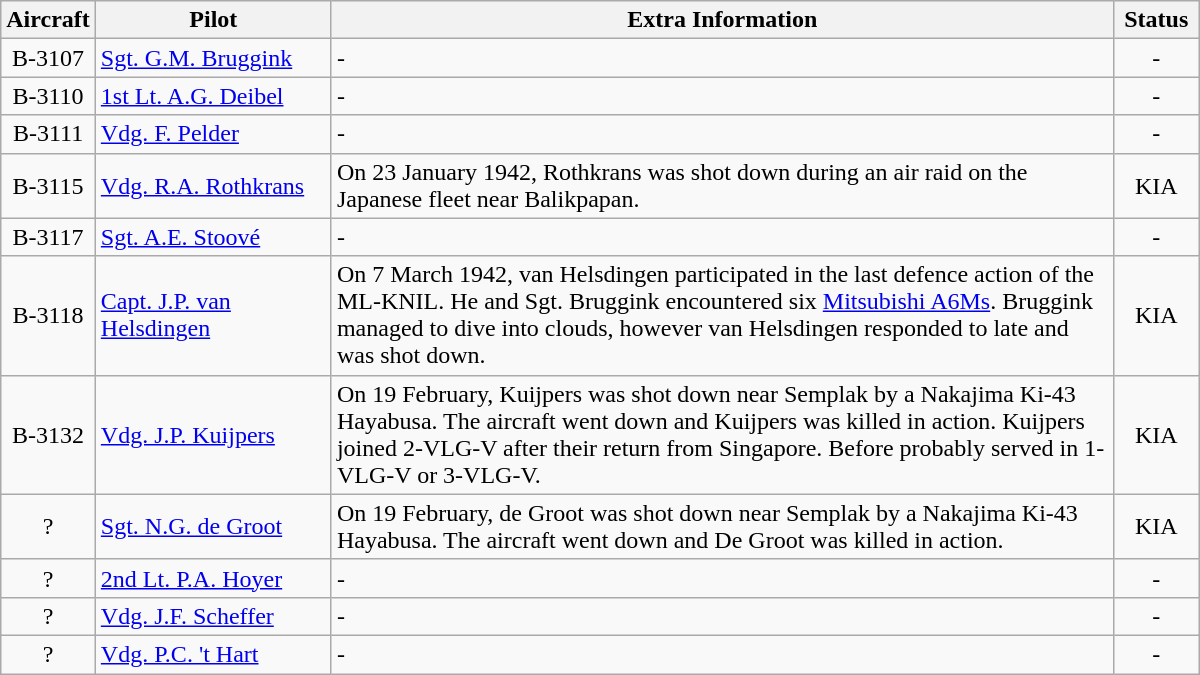<table class="wikitable" width="800px">
<tr>
<th style="width:50px;">Aircraft</th>
<th style="width:150px;">Pilot</th>
<th>Extra Information</th>
<th style="width:50px;">Status</th>
</tr>
<tr>
<td style="text-align:center;">B-3107</td>
<td><a href='#'>Sgt. G.M. Bruggink</a></td>
<td>-</td>
<td style="text-align:center;">-</td>
</tr>
<tr>
<td style="text-align:center;">B-3110</td>
<td><a href='#'>1st Lt. A.G. Deibel</a></td>
<td>-</td>
<td style="text-align:center;">-</td>
</tr>
<tr>
<td style="text-align:center;">B-3111</td>
<td><a href='#'>Vdg. F. Pelder</a></td>
<td>-</td>
<td style="text-align:center;">-</td>
</tr>
<tr>
<td style="text-align:center;">B-3115</td>
<td><a href='#'>Vdg. R.A. Rothkrans</a></td>
<td>On 23 January 1942, Rothkrans was shot down during an air raid on the Japanese fleet near Balikpapan.</td>
<td style="text-align:center;">KIA</td>
</tr>
<tr>
<td style="text-align:center;">B-3117</td>
<td><a href='#'>Sgt. A.E. Stoové</a></td>
<td>-</td>
<td style="text-align:center;">-</td>
</tr>
<tr>
<td style="text-align:center;">B-3118</td>
<td><a href='#'>Capt. J.P. van Helsdingen</a></td>
<td>On 7 March 1942, van Helsdingen participated in the last defence action of the ML-KNIL. He and Sgt. Bruggink encountered six <a href='#'>Mitsubishi A6Ms</a>. Bruggink managed to dive into clouds, however van Helsdingen responded to late and was shot down.</td>
<td style="text-align:center;">KIA</td>
</tr>
<tr>
<td style="text-align:center;">B-3132</td>
<td><a href='#'>Vdg. J.P. Kuijpers</a></td>
<td>On 19 February, Kuijpers was shot down near Semplak by a Nakajima Ki-43 Hayabusa. The aircraft went down and Kuijpers was killed in action. Kuijpers joined 2-VLG-V after their return from Singapore. Before probably served in 1-VLG-V or 3-VLG-V.</td>
<td style="text-align:center;">KIA</td>
</tr>
<tr>
<td style="text-align:center;">?</td>
<td><a href='#'>Sgt. N.G. de Groot</a></td>
<td>On 19 February, de Groot was shot down near Semplak by a Nakajima Ki-43 Hayabusa. The aircraft went down and De Groot was killed in action.</td>
<td style="text-align:center;">KIA</td>
</tr>
<tr>
<td style="text-align:center;">?</td>
<td><a href='#'>2nd Lt. P.A. Hoyer</a></td>
<td>-</td>
<td style="text-align:center;">-</td>
</tr>
<tr>
<td style="text-align:center;">?</td>
<td><a href='#'>Vdg. J.F. Scheffer</a></td>
<td>-</td>
<td style="text-align:center;">-</td>
</tr>
<tr>
<td style="text-align:center;">?</td>
<td><a href='#'>Vdg. P.C. 't Hart</a></td>
<td>-</td>
<td style="text-align:center;">-</td>
</tr>
</table>
